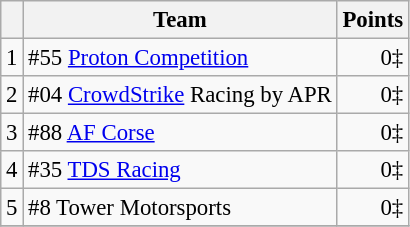<table class="wikitable" style="font-size: 95%;">
<tr>
<th scope="col"></th>
<th scope="col">Team</th>
<th scope="col">Points</th>
</tr>
<tr>
<td align=center>1</td>
<td> #55 <a href='#'>Proton Competition</a></td>
<td align=right>0‡</td>
</tr>
<tr>
<td align=center>2</td>
<td> #04 <a href='#'>CrowdStrike</a> Racing by APR</td>
<td align=right>0‡</td>
</tr>
<tr>
<td align=center>3</td>
<td> #88 <a href='#'>AF Corse</a></td>
<td align=right>0‡</td>
</tr>
<tr>
<td align=center>4</td>
<td> #35 <a href='#'>TDS Racing</a></td>
<td align=right>0‡</td>
</tr>
<tr>
<td align=center>5</td>
<td> #8 Tower Motorsports</td>
<td align=right>0‡</td>
</tr>
<tr>
</tr>
</table>
